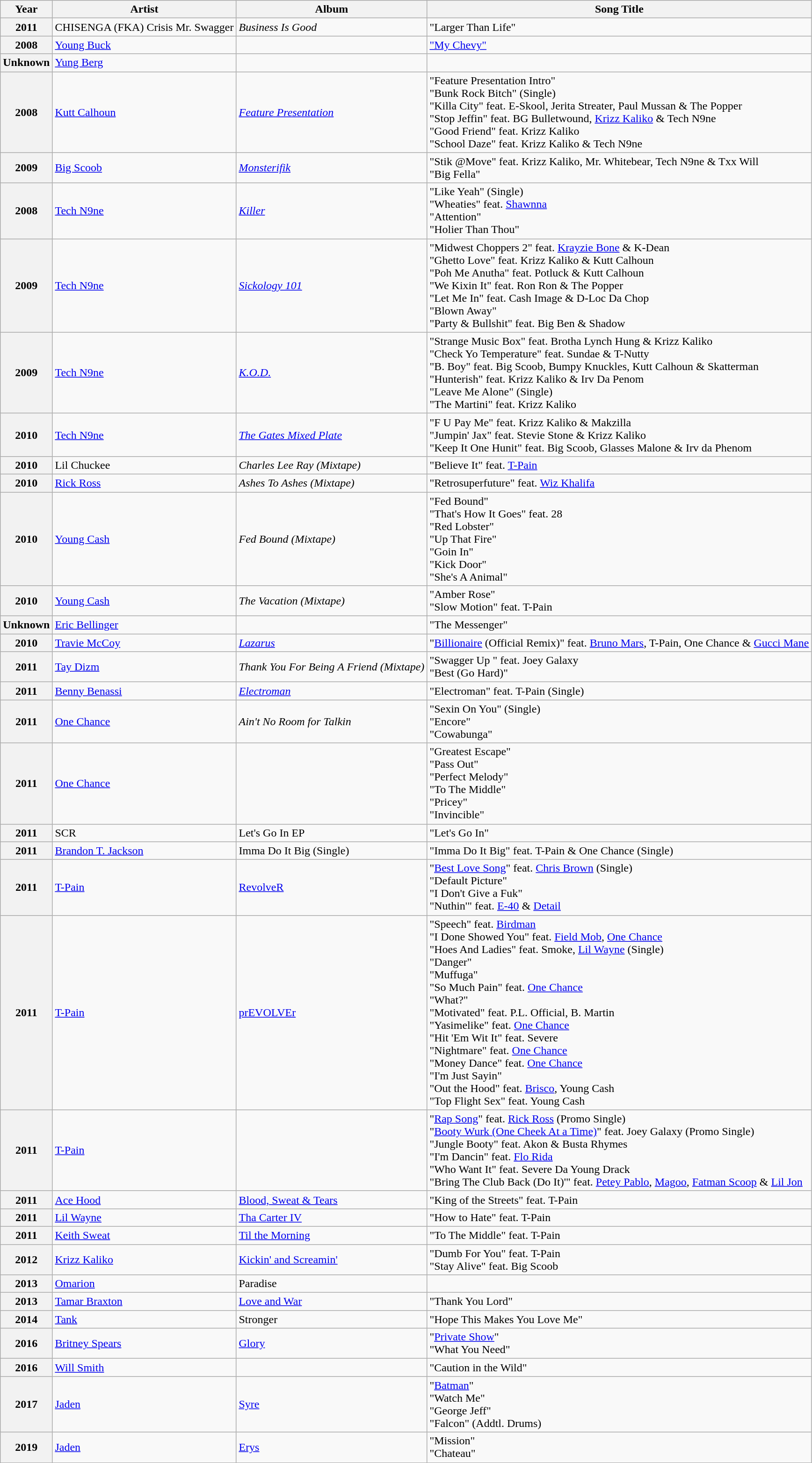<table class="wikitable plainrowheaders sortable">
<tr>
<th scope="col">Year</th>
<th scope="col">Artist</th>
<th scope="col">Album</th>
<th scope="col" class="unsortable">Song Title</th>
</tr>
<tr>
<th scope="row"><strong>2011</strong></th>
<td>CHISENGA (FKA) Crisis Mr. Swagger</td>
<td><em>Business Is Good</em></td>
<td>"Larger Than Life"</td>
</tr>
<tr>
<th scope="row"><strong>2008</strong></th>
<td><a href='#'>Young Buck</a></td>
<td></td>
<td><a href='#'>"My Chevy"</a></td>
</tr>
<tr>
<th scope="row"><strong>Unknown</strong></th>
<td><a href='#'>Yung Berg</a></td>
<td></td>
<td></td>
</tr>
<tr>
<th>2008</th>
<td><a href='#'>Kutt Calhoun</a></td>
<td><em><a href='#'>Feature Presentation</a></em></td>
<td>"Feature Presentation Intro"<br>"Bunk Rock Bitch" (Single)<br>"Killa City" feat. E-Skool, Jerita Streater, Paul Mussan & The Popper<br>"Stop Jeffin" feat. BG Bulletwound, <a href='#'>Krizz Kaliko</a> & Tech N9ne<br>"Good Friend" feat. Krizz Kaliko<br>"School Daze" feat. Krizz Kaliko & Tech N9ne</td>
</tr>
<tr>
<th>2009</th>
<td><a href='#'>Big Scoob</a></td>
<td><em><a href='#'>Monsterifik</a></em></td>
<td>"Stik @Move" feat. Krizz Kaliko, Mr. Whitebear, Tech N9ne & Txx Will<br>"Big Fella"</td>
</tr>
<tr>
<th>2008</th>
<td><a href='#'>Tech N9ne</a></td>
<td><em><a href='#'>Killer</a></em></td>
<td>"Like Yeah" (Single)<br>"Wheaties" feat. <a href='#'>Shawnna</a><br>"Attention"<br>"Holier Than Thou"</td>
</tr>
<tr>
<th>2009</th>
<td><a href='#'>Tech N9ne</a></td>
<td><em><a href='#'>Sickology 101</a></em></td>
<td>"Midwest Choppers 2" feat. <a href='#'>Krayzie Bone</a> & K-Dean<br>"Ghetto Love" feat. Krizz Kaliko & Kutt Calhoun<br>"Poh Me Anutha" feat. Potluck & Kutt Calhoun<br>"We Kixin It" feat. Ron Ron & The Popper<br>"Let Me In" feat. Cash Image & D-Loc Da Chop<br>"Blown Away"<br>"Party & Bullshit" feat. Big Ben & Shadow</td>
</tr>
<tr>
<th>2009</th>
<td><a href='#'>Tech N9ne</a></td>
<td><em><a href='#'>K.O.D.</a></em></td>
<td>"Strange Music Box" feat. Brotha Lynch Hung & Krizz Kaliko<br>"Check Yo Temperature" feat. Sundae & T-Nutty<br>"B. Boy" feat. Big Scoob, Bumpy Knuckles, Kutt Calhoun & Skatterman<br>"Hunterish" feat. Krizz Kaliko & Irv Da Penom<br>"Leave Me Alone" (Single)<br>"The Martini" feat. Krizz Kaliko</td>
</tr>
<tr>
<th>2010</th>
<td><a href='#'>Tech N9ne</a></td>
<td><em><a href='#'>The Gates Mixed Plate</a></em></td>
<td>"F U Pay Me" feat. Krizz Kaliko & Makzilla<br>"Jumpin' Jax" feat. Stevie Stone & Krizz Kaliko<br>"Keep It One Hunit" feat. Big Scoob, Glasses Malone & Irv da Phenom</td>
</tr>
<tr>
<th>2010</th>
<td>Lil Chuckee</td>
<td><em>Charles Lee Ray (Mixtape)</em></td>
<td>"Believe It" feat. <a href='#'>T-Pain</a></td>
</tr>
<tr>
<th>2010</th>
<td><a href='#'>Rick Ross</a></td>
<td><em>Ashes To Ashes (Mixtape)</em></td>
<td>"Retrosuperfuture" feat. <a href='#'>Wiz Khalifa</a></td>
</tr>
<tr>
<th>2010</th>
<td><a href='#'>Young Cash</a></td>
<td><em>Fed Bound (Mixtape)</em></td>
<td>"Fed Bound"<br>"That's How It Goes" feat. 28<br>"Red Lobster"<br>"Up That Fire"<br>"Goin In"<br>"Kick Door"<br>"She's A Animal"</td>
</tr>
<tr>
<th>2010</th>
<td><a href='#'>Young Cash</a></td>
<td><em>The Vacation (Mixtape)</em></td>
<td>"Amber Rose"<br>"Slow Motion" feat. T-Pain</td>
</tr>
<tr>
<th>Unknown</th>
<td><a href='#'>Eric Bellinger</a></td>
<td></td>
<td>"The Messenger"</td>
</tr>
<tr>
<th>2010</th>
<td><a href='#'>Travie McCoy</a></td>
<td><em><a href='#'>Lazarus</a></em></td>
<td>"<a href='#'>Billionaire</a> (Official Remix)" feat. <a href='#'>Bruno Mars</a>, T-Pain, One Chance & <a href='#'>Gucci Mane</a></td>
</tr>
<tr>
<th>2011</th>
<td><a href='#'>Tay Dizm</a></td>
<td><em>Thank You For Being A Friend (Mixtape)</em></td>
<td>"Swagger Up " feat. Joey Galaxy<br>"Best (Go Hard)"</td>
</tr>
<tr>
<th>2011</th>
<td><a href='#'>Benny Benassi</a></td>
<td><em><a href='#'>Electroman</a></em></td>
<td>"Electroman" feat. T-Pain (Single)</td>
</tr>
<tr>
<th>2011</th>
<td><a href='#'>One Chance</a></td>
<td><em>Ain't No Room for Talkin<strong></td>
<td>"Sexin On You" (Single)<br>"Encore"<br>"Cowabunga"</td>
</tr>
<tr>
<th>2011</th>
<td><a href='#'>One Chance</a></td>
<td></td>
<td>"Greatest Escape"<br>"Pass Out"<br>"Perfect Melody"<br>"To The Middle"<br>"Pricey"<br>"Invincible"</td>
</tr>
<tr>
<th>2011</th>
<td>SCR</td>
<td></em>Let's Go In EP<em></td>
<td>"Let's Go In"</td>
</tr>
<tr>
<th>2011</th>
<td><a href='#'>Brandon T. Jackson</a></td>
<td></em>Imma Do It Big (Single)<em></td>
<td>"Imma Do It Big" feat. T-Pain & One Chance (Single)</td>
</tr>
<tr>
<th>2011</th>
<td><a href='#'>T-Pain</a></td>
<td><a href='#'></em>RevolveR<em></a></td>
<td>"<a href='#'>Best Love Song</a>" feat. <a href='#'>Chris Brown</a> (Single)<br>"Default Picture"<br>"I Don't Give a Fuk"<br>"Nuthin'" feat. <a href='#'>E-40</a> & <a href='#'>Detail</a></td>
</tr>
<tr>
<th>2011</th>
<td><a href='#'>T-Pain</a></td>
<td><a href='#'></em>prEVOLVEr<em></a></td>
<td>"Speech" feat. <a href='#'>Birdman</a><br>"I Done Showed You" feat. <a href='#'>Field Mob</a>, <a href='#'>One Chance</a><br>"Hoes And Ladies" feat. Smoke, <a href='#'>Lil Wayne</a> (Single)<br>"Danger"<br>"Muffuga"<br>"So Much Pain" feat. <a href='#'>One Chance</a><br>"What?"<br>"Motivated" feat. P.L. Official, B. Martin<br>"Yasimelike" feat. <a href='#'>One Chance</a><br>"Hit 'Em Wit It" feat. Severe<br>"Nightmare" feat. <a href='#'>One Chance</a><br>"Money Dance" feat. <a href='#'>One Chance</a><br>"I'm Just Sayin"<br>"Out the Hood" feat. <a href='#'>Brisco</a>, Young Cash<br>"Top Flight Sex" feat. Young Cash</td>
</tr>
<tr>
<th>2011</th>
<td><a href='#'>T-Pain</a></td>
<td></td>
<td>"<a href='#'>Rap Song</a>" feat. <a href='#'>Rick Ross</a> (Promo Single)<br>"<a href='#'>Booty Wurk (One Cheek At a Time)</a>" feat. Joey Galaxy (Promo Single)<br>"Jungle Booty" feat. Akon & Busta Rhymes<br>"I'm Dancin" feat. <a href='#'>Flo Rida</a><br>"Who Want It" feat. Severe Da Young Drack<br>"Bring The Club Back (Do It)'" feat. <a href='#'>Petey Pablo</a>, <a href='#'>Magoo</a>, <a href='#'>Fatman Scoop</a> & <a href='#'>Lil Jon</a></td>
</tr>
<tr>
<th>2011</th>
<td><a href='#'>Ace Hood</a></td>
<td></em><a href='#'>Blood, Sweat & Tears</a><em></td>
<td>"King of the Streets" feat. T-Pain</td>
</tr>
<tr>
<th>2011</th>
<td><a href='#'>Lil Wayne</a></td>
<td></em><a href='#'>Tha Carter IV</a><em></td>
<td>"How to Hate" feat. T-Pain</td>
</tr>
<tr>
<th>2011</th>
<td><a href='#'>Keith Sweat</a></td>
<td></em><a href='#'>Til the Morning</a><em></td>
<td>"To The Middle" feat. T-Pain</td>
</tr>
<tr>
<th>2012</th>
<td><a href='#'>Krizz Kaliko</a></td>
<td></em><a href='#'>Kickin' and Screamin'</a><em></td>
<td>"Dumb For You" feat. T-Pain<br>"Stay Alive" feat. Big Scoob</td>
</tr>
<tr>
<th>2013</th>
<td><a href='#'>Omarion</a></td>
<td></em>Paradise<em></td>
<td></td>
</tr>
<tr>
<th>2013</th>
<td><a href='#'>Tamar Braxton</a></td>
<td></em><a href='#'>Love and War</a><em></td>
<td>"Thank You Lord"</td>
</tr>
<tr>
<th>2014</th>
<td><a href='#'>Tank</a></td>
<td></em>Stronger<em></td>
<td>"Hope This Makes You Love Me"</td>
</tr>
<tr>
<th>2016</th>
<td><a href='#'>Britney Spears</a></td>
<td></em><a href='#'>Glory</a><em></td>
<td>"<a href='#'>Private Show</a>"<br>"What You Need"</td>
</tr>
<tr>
<th>2016</th>
<td><a href='#'>Will Smith</a></td>
<td></td>
<td>"Caution in the Wild"</td>
</tr>
<tr>
<th>2017</th>
<td><a href='#'>Jaden</a></td>
<td></em><a href='#'>Syre</a><em></td>
<td>"<a href='#'>Batman</a>"<br>"Watch Me"<br>"George Jeff"<br>"Falcon" (Addtl. Drums)</td>
</tr>
<tr>
<th>2019</th>
<td><a href='#'>Jaden</a></td>
<td></em><a href='#'>Erys</a><em></td>
<td>"Mission"<br>"Chateau"</td>
</tr>
</table>
